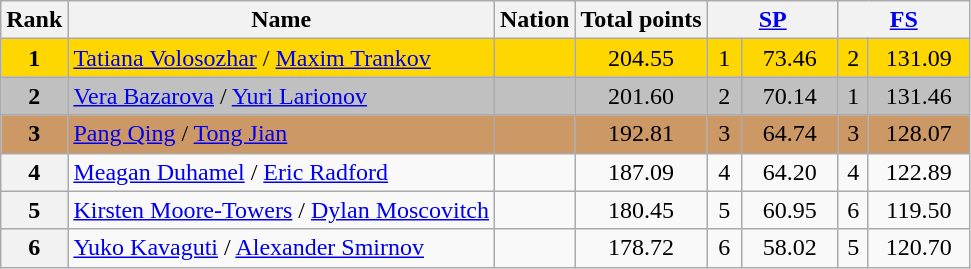<table class="wikitable sortable">
<tr>
<th>Rank</th>
<th>Name</th>
<th>Nation</th>
<th>Total points</th>
<th colspan="2" width="80px"><a href='#'>SP</a></th>
<th colspan="2" width="80px"><a href='#'>FS</a></th>
</tr>
<tr bgcolor="gold">
<td align="center"><strong>1</strong></td>
<td><a href='#'>Tatiana Volosozhar</a> / <a href='#'>Maxim Trankov</a></td>
<td></td>
<td align="center">204.55</td>
<td align="center">1</td>
<td align="center">73.46</td>
<td align="center">2</td>
<td align="center">131.09</td>
</tr>
<tr bgcolor="silver">
<td align="center"><strong>2</strong></td>
<td><a href='#'>Vera Bazarova</a> / <a href='#'>Yuri Larionov</a></td>
<td></td>
<td align="center">201.60</td>
<td align="center">2</td>
<td align="center">70.14</td>
<td align="center">1</td>
<td align="center">131.46</td>
</tr>
<tr bgcolor="cc9966">
<td align="center"><strong>3</strong></td>
<td><a href='#'>Pang Qing</a> / <a href='#'>Tong Jian</a></td>
<td></td>
<td align="center">192.81</td>
<td align="center">3</td>
<td align="center">64.74</td>
<td align="center">3</td>
<td align="center">128.07</td>
</tr>
<tr>
<th>4</th>
<td><a href='#'>Meagan Duhamel</a> / <a href='#'>Eric Radford</a></td>
<td></td>
<td align="center">187.09</td>
<td align="center">4</td>
<td align="center">64.20</td>
<td align="center">4</td>
<td align="center">122.89</td>
</tr>
<tr>
<th>5</th>
<td><a href='#'>Kirsten Moore-Towers</a> / <a href='#'>Dylan Moscovitch</a></td>
<td></td>
<td align="center">180.45</td>
<td align="center">5</td>
<td align="center">60.95</td>
<td align="center">6</td>
<td align="center">119.50</td>
</tr>
<tr>
<th>6</th>
<td><a href='#'>Yuko Kavaguti</a> / <a href='#'>Alexander Smirnov</a></td>
<td></td>
<td align="center">178.72</td>
<td align="center">6</td>
<td align="center">58.02</td>
<td align="center">5</td>
<td align="center">120.70</td>
</tr>
</table>
